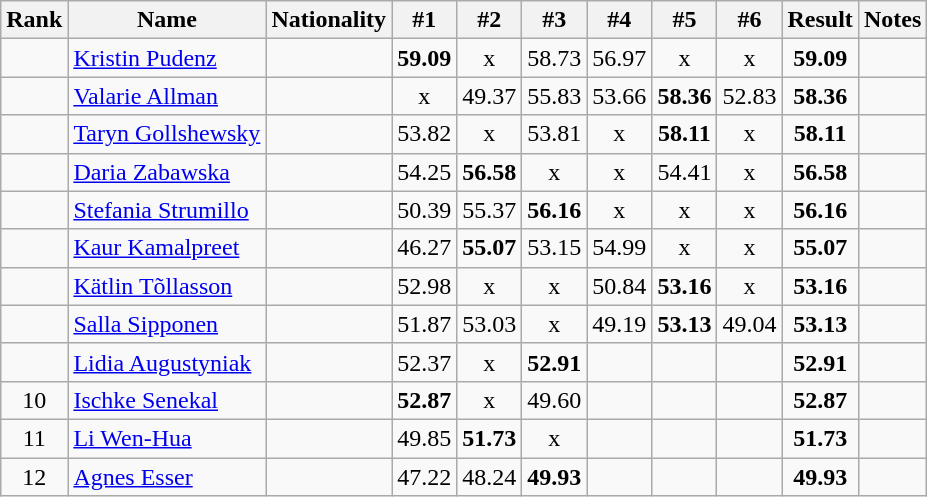<table class="wikitable sortable" style="text-align:center">
<tr>
<th>Rank</th>
<th>Name</th>
<th>Nationality</th>
<th>#1</th>
<th>#2</th>
<th>#3</th>
<th>#4</th>
<th>#5</th>
<th>#6</th>
<th>Result</th>
<th>Notes</th>
</tr>
<tr>
<td></td>
<td align=left><a href='#'>Kristin Pudenz</a></td>
<td align=left></td>
<td><strong>59.09</strong></td>
<td>x</td>
<td>58.73</td>
<td>56.97</td>
<td>x</td>
<td>x</td>
<td><strong>59.09</strong></td>
<td></td>
</tr>
<tr>
<td></td>
<td align=left><a href='#'>Valarie Allman</a></td>
<td align=left></td>
<td>x</td>
<td>49.37</td>
<td>55.83</td>
<td>53.66</td>
<td><strong>58.36</strong></td>
<td>52.83</td>
<td><strong>58.36</strong></td>
<td></td>
</tr>
<tr>
<td></td>
<td align=left><a href='#'>Taryn Gollshewsky</a></td>
<td align=left></td>
<td>53.82</td>
<td>x</td>
<td>53.81</td>
<td>x</td>
<td><strong>58.11</strong></td>
<td>x</td>
<td><strong>58.11</strong></td>
<td></td>
</tr>
<tr>
<td></td>
<td align=left><a href='#'>Daria Zabawska</a></td>
<td align=left></td>
<td>54.25</td>
<td><strong>56.58</strong></td>
<td>x</td>
<td>x</td>
<td>54.41</td>
<td>x</td>
<td><strong>56.58</strong></td>
<td></td>
</tr>
<tr>
<td></td>
<td align=left><a href='#'>Stefania Strumillo</a></td>
<td align=left></td>
<td>50.39</td>
<td>55.37</td>
<td><strong>56.16</strong></td>
<td>x</td>
<td>x</td>
<td>x</td>
<td><strong>56.16</strong></td>
<td></td>
</tr>
<tr>
<td></td>
<td align=left><a href='#'>Kaur Kamalpreet</a></td>
<td align=left></td>
<td>46.27</td>
<td><strong>55.07</strong></td>
<td>53.15</td>
<td>54.99</td>
<td>x</td>
<td>x</td>
<td><strong>55.07</strong></td>
<td></td>
</tr>
<tr>
<td></td>
<td align=left><a href='#'>Kätlin Tõllasson</a></td>
<td align=left></td>
<td>52.98</td>
<td>x</td>
<td>x</td>
<td>50.84</td>
<td><strong>53.16</strong></td>
<td>x</td>
<td><strong>53.16</strong></td>
<td></td>
</tr>
<tr>
<td></td>
<td align=left><a href='#'>Salla Sipponen</a></td>
<td align=left></td>
<td>51.87</td>
<td>53.03</td>
<td>x</td>
<td>49.19</td>
<td><strong>53.13</strong></td>
<td>49.04</td>
<td><strong>53.13</strong></td>
<td></td>
</tr>
<tr>
<td></td>
<td align=left><a href='#'>Lidia Augustyniak</a></td>
<td align=left></td>
<td>52.37</td>
<td>x</td>
<td><strong>52.91</strong></td>
<td></td>
<td></td>
<td></td>
<td><strong>52.91</strong></td>
<td></td>
</tr>
<tr>
<td>10</td>
<td align=left><a href='#'>Ischke Senekal</a></td>
<td align=left></td>
<td><strong>52.87</strong></td>
<td>x</td>
<td>49.60</td>
<td></td>
<td></td>
<td></td>
<td><strong>52.87</strong></td>
<td></td>
</tr>
<tr>
<td>11</td>
<td align=left><a href='#'>Li Wen-Hua</a></td>
<td align=left></td>
<td>49.85</td>
<td><strong>51.73</strong></td>
<td>x</td>
<td></td>
<td></td>
<td></td>
<td><strong>51.73</strong></td>
<td></td>
</tr>
<tr>
<td>12</td>
<td align=left><a href='#'>Agnes Esser</a></td>
<td align=left></td>
<td>47.22</td>
<td>48.24</td>
<td><strong>49.93</strong></td>
<td></td>
<td></td>
<td></td>
<td><strong>49.93</strong></td>
<td></td>
</tr>
</table>
